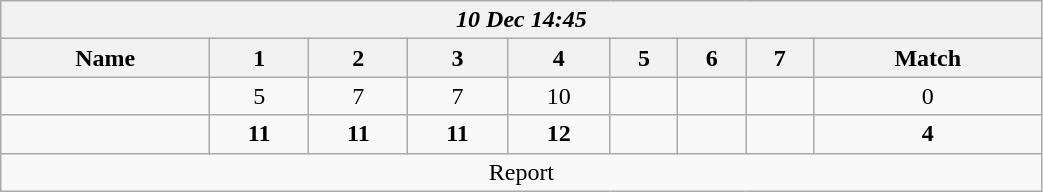<table class=wikitable style="text-align:center; width: 55%">
<tr>
<th colspan=17><em> 10 Dec 14:45</em></th>
</tr>
<tr>
<th>Name</th>
<th>1</th>
<th>2</th>
<th>3</th>
<th>4</th>
<th>5</th>
<th>6</th>
<th>7</th>
<th>Match</th>
</tr>
<tr>
<td style="text-align:left;"></td>
<td>5</td>
<td>7</td>
<td>7</td>
<td>10</td>
<td></td>
<td></td>
<td></td>
<td>0</td>
</tr>
<tr>
<td style="text-align:left;"><strong></strong></td>
<td><strong>11</strong></td>
<td><strong>11</strong></td>
<td><strong>11</strong></td>
<td><strong>12</strong></td>
<td></td>
<td></td>
<td></td>
<td><strong>4</strong></td>
</tr>
<tr>
<td colspan=17>Report</td>
</tr>
</table>
